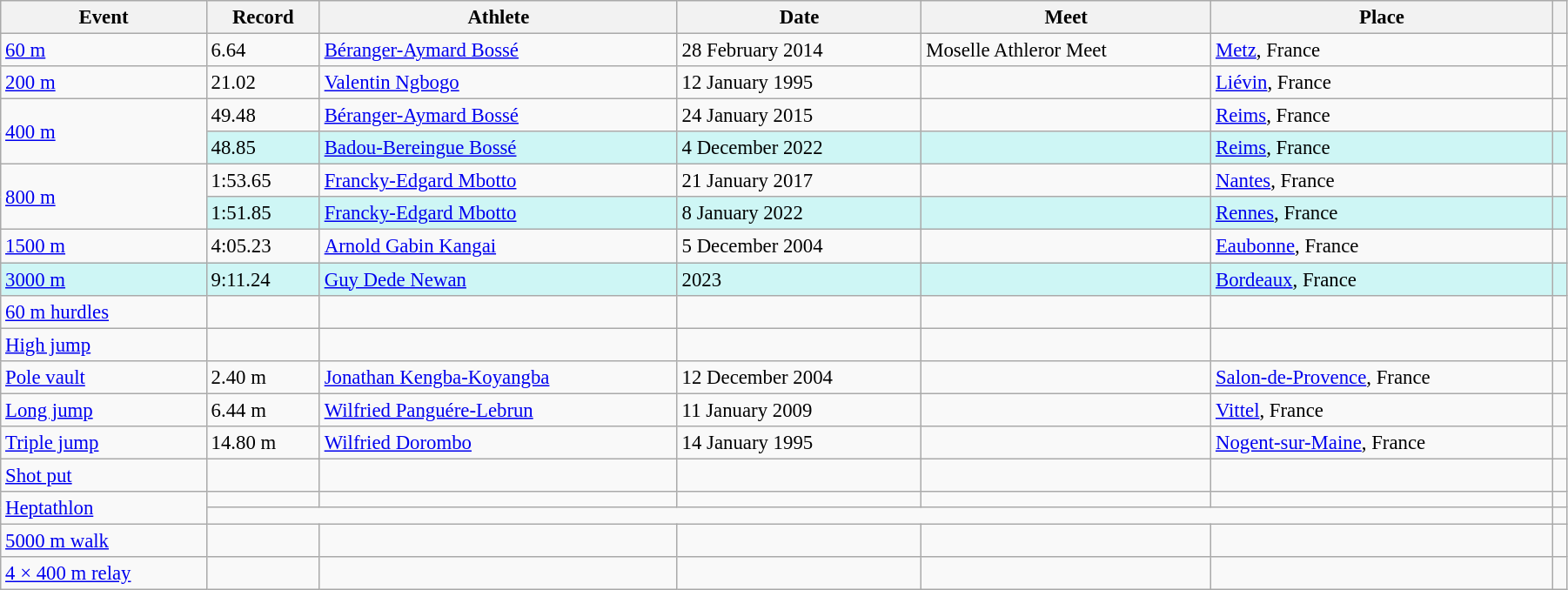<table class="wikitable" style="font-size:95%; width: 95%;">
<tr>
<th>Event</th>
<th>Record</th>
<th>Athlete</th>
<th>Date</th>
<th>Meet</th>
<th>Place</th>
<th></th>
</tr>
<tr>
<td><a href='#'>60 m</a></td>
<td>6.64</td>
<td><a href='#'>Béranger-Aymard Bossé</a></td>
<td>28 February 2014</td>
<td>Moselle Athleror Meet</td>
<td><a href='#'>Metz</a>, France</td>
<td></td>
</tr>
<tr>
<td><a href='#'>200 m</a></td>
<td>21.02</td>
<td><a href='#'>Valentin Ngbogo</a></td>
<td>12 January 1995</td>
<td></td>
<td><a href='#'>Liévin</a>, France</td>
<td></td>
</tr>
<tr>
<td rowspan=2><a href='#'>400 m</a></td>
<td>49.48</td>
<td><a href='#'>Béranger-Aymard Bossé</a></td>
<td>24 January 2015</td>
<td></td>
<td><a href='#'>Reims</a>, France</td>
<td></td>
</tr>
<tr bgcolor=#CEF6F5>
<td>48.85</td>
<td><a href='#'>Badou-Bereingue Bossé</a></td>
<td>4 December 2022</td>
<td></td>
<td><a href='#'>Reims</a>, France</td>
<td></td>
</tr>
<tr>
<td rowspan=2><a href='#'>800 m</a></td>
<td>1:53.65</td>
<td><a href='#'>Francky-Edgard Mbotto</a></td>
<td>21 January 2017</td>
<td></td>
<td><a href='#'>Nantes</a>, France</td>
<td></td>
</tr>
<tr bgcolor=#CEF6F5>
<td>1:51.85</td>
<td><a href='#'>Francky-Edgard Mbotto</a></td>
<td>8 January 2022</td>
<td></td>
<td><a href='#'>Rennes</a>, France</td>
<td></td>
</tr>
<tr>
<td><a href='#'>1500 m</a></td>
<td>4:05.23</td>
<td><a href='#'>Arnold Gabin Kangai</a></td>
<td>5 December 2004</td>
<td></td>
<td><a href='#'>Eaubonne</a>, France</td>
<td></td>
</tr>
<tr bgcolor=#CEF6F5>
<td><a href='#'>3000 m</a></td>
<td>9:11.24</td>
<td><a href='#'>Guy Dede Newan</a></td>
<td>2023</td>
<td></td>
<td><a href='#'>Bordeaux</a>, France</td>
<td></td>
</tr>
<tr>
<td><a href='#'>60 m hurdles</a></td>
<td></td>
<td></td>
<td></td>
<td></td>
<td></td>
<td></td>
</tr>
<tr>
<td><a href='#'>High jump</a></td>
<td></td>
<td></td>
<td></td>
<td></td>
<td></td>
<td></td>
</tr>
<tr>
<td><a href='#'>Pole vault</a></td>
<td>2.40 m</td>
<td><a href='#'>Jonathan Kengba-Koyangba</a></td>
<td>12 December 2004</td>
<td></td>
<td><a href='#'>Salon-de-Provence</a>, France</td>
<td></td>
</tr>
<tr>
<td><a href='#'>Long jump</a></td>
<td>6.44 m</td>
<td><a href='#'>Wilfried Panguére-Lebrun</a></td>
<td>11 January 2009</td>
<td></td>
<td><a href='#'>Vittel</a>, France</td>
<td></td>
</tr>
<tr>
<td><a href='#'>Triple jump</a></td>
<td>14.80 m</td>
<td><a href='#'>Wilfried Dorombo</a></td>
<td>14 January 1995</td>
<td></td>
<td><a href='#'>Nogent-sur-Maine</a>, France</td>
<td></td>
</tr>
<tr>
<td><a href='#'>Shot put</a></td>
<td></td>
<td></td>
<td></td>
<td></td>
<td></td>
<td></td>
</tr>
<tr>
<td rowspan=2><a href='#'>Heptathlon</a></td>
<td></td>
<td></td>
<td></td>
<td></td>
<td></td>
<td></td>
</tr>
<tr>
<td colspan=5></td>
<td></td>
</tr>
<tr>
<td><a href='#'>5000 m walk</a></td>
<td></td>
<td></td>
<td></td>
<td></td>
<td></td>
<td></td>
</tr>
<tr>
<td><a href='#'>4 × 400 m relay</a></td>
<td></td>
<td></td>
<td></td>
<td></td>
<td></td>
<td></td>
</tr>
</table>
